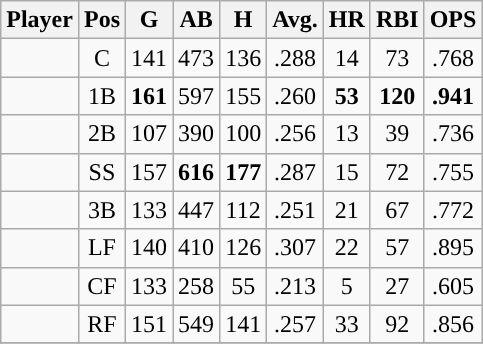<table class="wikitable sortable">
<tr>
<th>Player</th>
<th>Pos</th>
<th>G</th>
<th>AB</th>
<th>H</th>
<th>Avg.</th>
<th>HR</th>
<th>RBI</th>
<th>OPS</th>
</tr>
<tr align="center">
<td></td>
<td>C</td>
<td>141</td>
<td>473</td>
<td>136</td>
<td>.288</td>
<td>14</td>
<td>73</td>
<td>.768</td>
</tr>
<tr align="center">
<td></td>
<td>1B</td>
<td><strong>161</strong></td>
<td>597</td>
<td>155</td>
<td>.260</td>
<td><strong>53</strong></td>
<td><strong>120</strong></td>
<td><strong>.941</strong></td>
</tr>
<tr align="center">
<td></td>
<td>2B</td>
<td>107</td>
<td>390</td>
<td>100</td>
<td>.256</td>
<td>13</td>
<td>39</td>
<td>.736</td>
</tr>
<tr align="center">
<td></td>
<td>SS</td>
<td>157</td>
<td><strong>616</strong></td>
<td><strong>177</strong></td>
<td>.287</td>
<td>15</td>
<td>72</td>
<td>.755</td>
</tr>
<tr align="center">
<td></td>
<td>3B</td>
<td>133</td>
<td>447</td>
<td>112</td>
<td>.251</td>
<td>21</td>
<td>67</td>
<td>.772</td>
</tr>
<tr align="center">
<td></td>
<td>LF</td>
<td>140</td>
<td>410</td>
<td>126</td>
<td>.307</td>
<td>22</td>
<td>57</td>
<td>.895</td>
</tr>
<tr align="center">
<td></td>
<td>CF</td>
<td>133</td>
<td>258</td>
<td>55</td>
<td>.213</td>
<td>5</td>
<td>27</td>
<td>.605</td>
</tr>
<tr align="center">
<td></td>
<td>RF</td>
<td>151</td>
<td>549</td>
<td>141</td>
<td>.257</td>
<td>33</td>
<td>92</td>
<td>.856</td>
</tr>
<tr align="center">
</tr>
</table>
